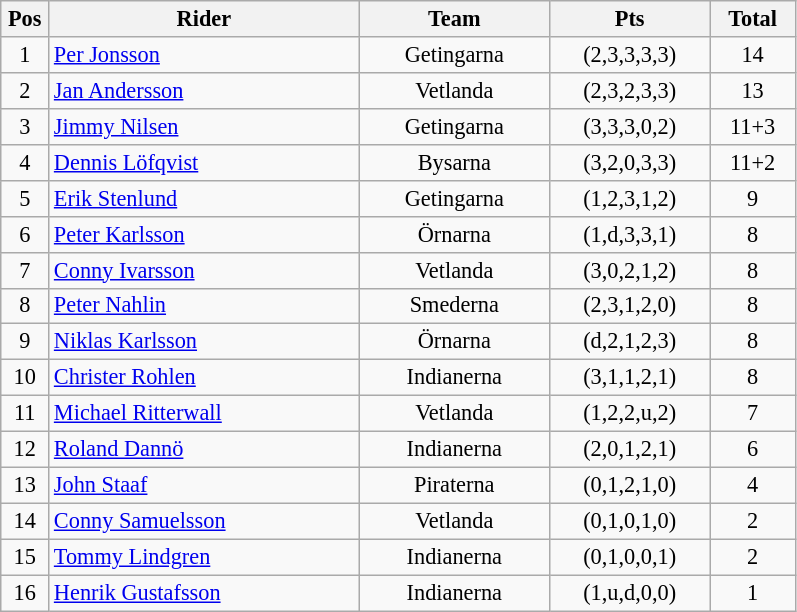<table class=wikitable style="font-size:93%;">
<tr>
<th width=25px>Pos</th>
<th width=200px>Rider</th>
<th width=120px>Team</th>
<th width=100px>Pts</th>
<th width=50px>Total</th>
</tr>
<tr align=center>
<td>1</td>
<td align=left><a href='#'>Per Jonsson</a></td>
<td>Getingarna</td>
<td>(2,3,3,3,3)</td>
<td>14</td>
</tr>
<tr align=center>
<td>2</td>
<td align=left><a href='#'>Jan Andersson</a></td>
<td>Vetlanda</td>
<td>(2,3,2,3,3)</td>
<td>13</td>
</tr>
<tr align=center>
<td>3</td>
<td align=left><a href='#'>Jimmy Nilsen</a></td>
<td>Getingarna</td>
<td>(3,3,3,0,2)</td>
<td>11+3</td>
</tr>
<tr align=center>
<td>4</td>
<td align=left><a href='#'>Dennis Löfqvist</a></td>
<td>Bysarna</td>
<td>(3,2,0,3,3)</td>
<td>11+2</td>
</tr>
<tr align=center>
<td>5</td>
<td align=left><a href='#'>Erik Stenlund</a></td>
<td>Getingarna</td>
<td>(1,2,3,1,2)</td>
<td>9</td>
</tr>
<tr align=center>
<td>6</td>
<td align=left><a href='#'>Peter Karlsson</a></td>
<td>Örnarna</td>
<td>(1,d,3,3,1)</td>
<td>8</td>
</tr>
<tr align=center>
<td>7</td>
<td align=left><a href='#'>Conny Ivarsson</a></td>
<td>Vetlanda</td>
<td>(3,0,2,1,2)</td>
<td>8</td>
</tr>
<tr align=center>
<td>8</td>
<td align=left><a href='#'>Peter Nahlin</a></td>
<td>Smederna</td>
<td>(2,3,1,2,0)</td>
<td>8</td>
</tr>
<tr align=center>
<td>9</td>
<td align=left><a href='#'>Niklas Karlsson</a></td>
<td>Örnarna</td>
<td>(d,2,1,2,3)</td>
<td>8</td>
</tr>
<tr align=center>
<td>10</td>
<td align=left><a href='#'>Christer Rohlen</a></td>
<td>Indianerna</td>
<td>(3,1,1,2,1)</td>
<td>8</td>
</tr>
<tr align=center>
<td>11</td>
<td align=left><a href='#'>Michael Ritterwall</a></td>
<td>Vetlanda</td>
<td>(1,2,2,u,2)</td>
<td>7</td>
</tr>
<tr align=center>
<td>12</td>
<td align=left><a href='#'>Roland Dannö</a></td>
<td>Indianerna</td>
<td>(2,0,1,2,1)</td>
<td>6</td>
</tr>
<tr align=center>
<td>13</td>
<td align=left><a href='#'>John Staaf</a></td>
<td>Piraterna</td>
<td>(0,1,2,1,0)</td>
<td>4</td>
</tr>
<tr align=center>
<td>14</td>
<td align=left><a href='#'>Conny Samuelsson</a></td>
<td>Vetlanda</td>
<td>(0,1,0,1,0)</td>
<td>2</td>
</tr>
<tr align=center>
<td>15</td>
<td align=left><a href='#'>Tommy Lindgren</a></td>
<td>Indianerna</td>
<td>(0,1,0,0,1)</td>
<td>2</td>
</tr>
<tr align=center>
<td>16</td>
<td align=left><a href='#'>Henrik Gustafsson</a></td>
<td>Indianerna</td>
<td>(1,u,d,0,0)</td>
<td>1</td>
</tr>
</table>
